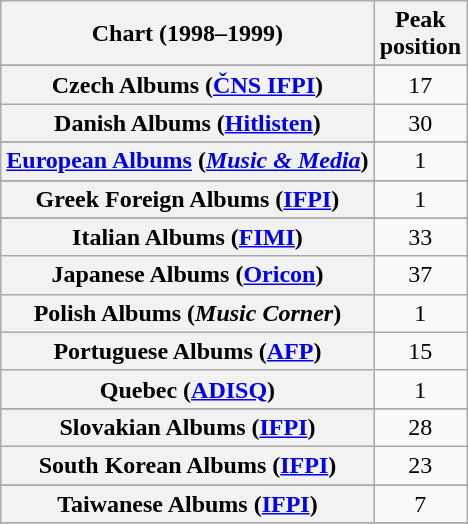<table class="wikitable sortable plainrowheaders" style="text-align:center">
<tr>
<th scope="col">Chart (1998–1999)</th>
<th scope="col">Peak<br>position</th>
</tr>
<tr>
</tr>
<tr>
</tr>
<tr>
</tr>
<tr>
</tr>
<tr>
</tr>
<tr>
<th scope="row">Czech Albums (<a href='#'>ČNS IFPI</a>)</th>
<td>17</td>
</tr>
<tr>
<th scope="row">Danish Albums (<a href='#'>Hitlisten</a>)</th>
<td>30</td>
</tr>
<tr>
</tr>
<tr>
<th scope="row"><a href='#'>European Albums</a> (<em><a href='#'>Music & Media</a></em>)</th>
<td>1</td>
</tr>
<tr>
</tr>
<tr>
</tr>
<tr>
</tr>
<tr>
<th scope="row">Greek Foreign Albums (<a href='#'>IFPI</a>)</th>
<td>1</td>
</tr>
<tr>
</tr>
<tr>
<th scope="row">Italian Albums (<a href='#'>FIMI</a>)</th>
<td>33</td>
</tr>
<tr>
<th scope="row">Japanese Albums (<a href='#'>Oricon</a>)</th>
<td>37</td>
</tr>
<tr>
<th scope="row">Polish Albums (<em>Music Corner</em>)</th>
<td>1</td>
</tr>
<tr>
<th scope="row">Portuguese Albums (<a href='#'>AFP</a>)</th>
<td>15</td>
</tr>
<tr>
<th scope="row">Quebec (<a href='#'>ADISQ</a>)</th>
<td>1</td>
</tr>
<tr>
</tr>
<tr>
<th scope="row">Slovakian Albums (<a href='#'>IFPI</a>)</th>
<td>28</td>
</tr>
<tr>
<th scope="row">South Korean Albums (<a href='#'>IFPI</a>)</th>
<td>23</td>
</tr>
<tr>
</tr>
<tr>
</tr>
<tr>
<th scope="row">Taiwanese Albums (<a href='#'>IFPI</a>)</th>
<td>7</td>
</tr>
<tr>
</tr>
</table>
